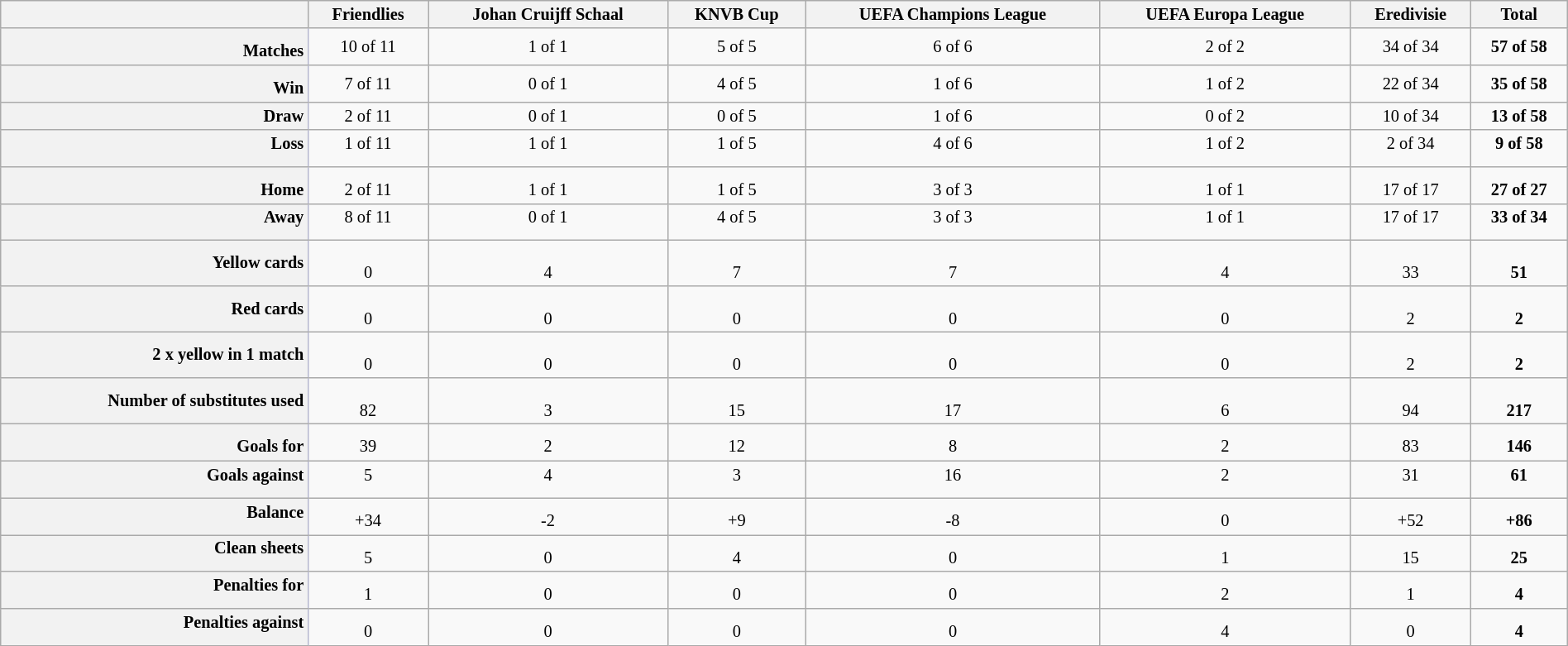<table class="wikitable" style="width:100%; font-size:85%;">
<tr>
<th></th>
<th>Friendlies</th>
<th>Johan Cruijff Schaal</th>
<th>KNVB Cup</th>
<th>UEFA Champions League</th>
<th>UEFA Europa League</th>
<th>Eredivisie</th>
<th>Total</th>
</tr>
<tr>
<th style="border-right:1px solid #B5B7CF;text-align:right;padding-top:10px;">Matches</th>
<td align=center>10 of 11</td>
<td align=center>1 of 1</td>
<td align=center>5 of 5</td>
<td align=center>6 of 6</td>
<td align=center>2 of 2</td>
<td align=center>34 of 34</td>
<td align=center><strong>57 of 58</strong></td>
</tr>
<tr style="font-size:100%;">
<th style="border-right:1px solid #B5B7CF;text-align:right;padding-top:10px;">Win</th>
<td align=center>7 of 11</td>
<td align=center>0 of 1</td>
<td align=center>4 of 5</td>
<td align=center>1 of 6</td>
<td align=center>1 of 2</td>
<td align=center>22 of 34</td>
<td align=center><strong>35 of 58</strong></td>
</tr>
<tr style="font-size:100%;">
<th style="border-right:1px solid #B5B7CF;text-align:right;">Draw</th>
<td align=center>2 of 11</td>
<td align=center>0 of 1</td>
<td align=center>0 of 5</td>
<td align=center>1 of 6</td>
<td align=center>0 of 2</td>
<td align=center>10 of 34</td>
<td align=center><strong>13 of 58</strong></td>
</tr>
<tr style="font-size:100%;" valign="top">
<th style="border-right:1px solid #B5B7CF;text-align:right;padding-bottom:10px;">Loss</th>
<td align=center>1 of 11</td>
<td align=center>1 of 1</td>
<td align=center>1 of 5</td>
<td align=center>4 of 6</td>
<td align=center>1 of 2</td>
<td align=center>2 of 34</td>
<td align=center><strong>9 of 58</strong></td>
</tr>
<tr style="font-size:100%;" valign="bottom">
<th style="border-right:1px solid #B5B7CF;text-align:right;padding-top:10px;">Home</th>
<td align=center>2 of 11</td>
<td align=center>1 of 1</td>
<td align=center>1 of 5</td>
<td align=center>3 of 3</td>
<td align=center>1 of 1</td>
<td align=center>17 of 17</td>
<td align=center><strong>27 of 27</strong></td>
</tr>
<tr style="font-size:100%;" valign="top">
<th style="border-right:1px solid #B5B7CF;text-align:right;padding-bottom:10px;">Away</th>
<td align=center>8 of 11</td>
<td align=center>0 of 1</td>
<td align=center>4 of 5</td>
<td align=center>3 of 3</td>
<td align=center>1 of 1</td>
<td align=center>17 of 17</td>
<td align=center><strong>33 of 34</strong></td>
</tr>
<tr style="font-size:100%;" valign="bottom">
<th style="border-right:1px solid #B5B7CF;text-align:right;padding-top:10px;padding-bottom:10px;">Yellow cards </th>
<td align=center>0</td>
<td align=center>4</td>
<td align=center>7</td>
<td align=center>7</td>
<td align=center>4</td>
<td align=center>33</td>
<td align=center><strong>51</strong></td>
</tr>
<tr style="font-size:100%;" valign="bottom">
<th style="border-right:1px solid #B5B7CF;text-align:right;padding-top:10px;padding-bottom:10px;">Red cards </th>
<td align=center>0</td>
<td align=center>0</td>
<td align=center>0</td>
<td align=center>0</td>
<td align=center>0</td>
<td align=center>2</td>
<td align=center><strong>2</strong></td>
</tr>
<tr style="font-size:100%;" valign="bottom">
<th style="border-right:1px solid #B5B7CF;text-align:right;padding-top:10px;padding-bottom:10px;">2 x yellow in 1 match </th>
<td align=center>0</td>
<td align=center>0</td>
<td align=center>0</td>
<td align=center>0</td>
<td align=center>0</td>
<td align=center>2</td>
<td align=center><strong>2</strong></td>
</tr>
<tr style="font-size:100%;" valign="bottom">
<th style="border-right:1px solid #B5B7CF;text-align:right;padding-top:10px;padding-bottom:10px;">Number of substitutes used </th>
<td align=center>82</td>
<td align=center>3</td>
<td align=center>15</td>
<td align=center>17</td>
<td align=center>6</td>
<td align=center>94</td>
<td align=center><strong>217</strong></td>
</tr>
<tr style="font-size:100%;" valign="bottom">
<th style="border-right:1px solid #B5B7CF;text-align:right;padding-top:10px;">Goals for </th>
<td align=center>39</td>
<td align=center>2</td>
<td align=center>12</td>
<td align=center>8</td>
<td align=center>2</td>
<td align=center>83</td>
<td align=center><strong>146</strong></td>
</tr>
<tr style="font-size:100%;" valign="top">
<th style="border-right:1px solid #B5B7CF;text-align:right;padding-bottom:10px;">Goals against </th>
<td align=center>5</td>
<td align=center>4</td>
<td align=center>3</td>
<td align=center>16</td>
<td align=center>2</td>
<td align=center>31</td>
<td align=center><strong>61</strong></td>
</tr>
<tr style="font-size:100%;" valign="bottom">
<th style="border-right:1px solid #B5B7CF;text-align:right;padding-bottom:10px;">Balance </th>
<td align=center>+34</td>
<td align=center>-2</td>
<td align=center>+9</td>
<td align=center>-8</td>
<td align=center>0</td>
<td align=center>+52</td>
<td align=center><strong>+86</strong></td>
</tr>
<tr style="font-size:100%;" valign="bottom">
<th style="border-right:1px solid #B5B7CF;text-align:right;padding-bottom:10px;">Clean sheets </th>
<td align=center>5</td>
<td align=center>0</td>
<td align=center>4</td>
<td align=center>0</td>
<td align=center>1</td>
<td align=center>15</td>
<td align=center><strong>25</strong></td>
</tr>
<tr style="font-size:100%;" valign="bottom">
<th style="border-right:1px solid #B5B7CF;text-align:right;padding-bottom:10px;">Penalties for </th>
<td align=center>1</td>
<td align=center>0</td>
<td align=center>0</td>
<td align=center>0</td>
<td align=center>2</td>
<td align=center>1</td>
<td align=center><strong>4</strong></td>
</tr>
<tr style="font-size:100%;" valign="bottom">
<th style="border-right:1px solid #B5B7CF;text-align:right;padding-bottom:10px;">Penalties against </th>
<td align=center>0</td>
<td align=center>0</td>
<td align=center>0</td>
<td align=center>0</td>
<td align=center>4</td>
<td align=center>0</td>
<td align=center><strong>4</strong></td>
</tr>
</table>
